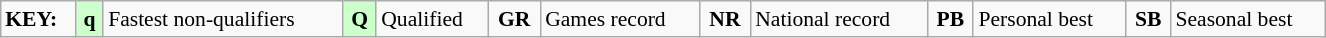<table class="wikitable" style="margin:0.5em auto; font-size:90%;position:relative;" width=70%>
<tr>
<td><strong>KEY:</strong></td>
<td bgcolor=ccffcc align=center><strong>q</strong></td>
<td>Fastest non-qualifiers</td>
<td bgcolor=ccffcc align=center><strong>Q</strong></td>
<td>Qualified</td>
<td align=center><strong>GR</strong></td>
<td>Games record</td>
<td align=center><strong>NR</strong></td>
<td>National record</td>
<td align=center><strong>PB</strong></td>
<td>Personal best</td>
<td align=center><strong>SB</strong></td>
<td>Seasonal best</td>
</tr>
</table>
